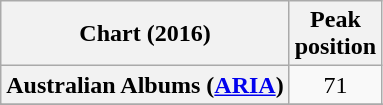<table class="wikitable sortable plainrowheaders" style="text-align:center">
<tr>
<th scope="col">Chart (2016)</th>
<th scope="col">Peak<br> position</th>
</tr>
<tr>
<th scope="row">Australian Albums (<a href='#'>ARIA</a>)</th>
<td>71</td>
</tr>
<tr>
</tr>
<tr>
</tr>
<tr>
</tr>
</table>
